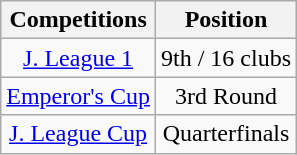<table class="wikitable" style="text-align:center;">
<tr>
<th>Competitions</th>
<th>Position</th>
</tr>
<tr>
<td><a href='#'>J. League 1</a></td>
<td>9th / 16 clubs</td>
</tr>
<tr>
<td><a href='#'>Emperor's Cup</a></td>
<td>3rd Round</td>
</tr>
<tr>
<td><a href='#'>J. League Cup</a></td>
<td>Quarterfinals</td>
</tr>
</table>
